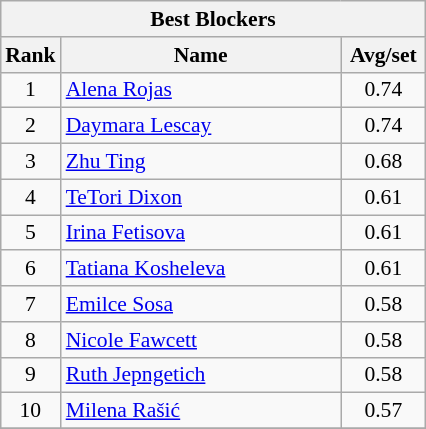<table class="wikitable" style="margin:0.5em auto;width=480;font-size:90%">
<tr>
<th colspan=3>Best Blockers</th>
</tr>
<tr>
<th width=30>Rank</th>
<th width=180>Name</th>
<th width=50>Avg/set</th>
</tr>
<tr>
<td align=center>1</td>
<td> <a href='#'>Alena Rojas</a></td>
<td align=center>0.74</td>
</tr>
<tr>
<td align=center>2</td>
<td> <a href='#'>Daymara Lescay</a></td>
<td align=center>0.74</td>
</tr>
<tr>
<td align=center>3</td>
<td> <a href='#'>Zhu Ting</a></td>
<td align=center>0.68</td>
</tr>
<tr>
<td align=center>4</td>
<td> <a href='#'>TeTori Dixon</a></td>
<td align=center>0.61</td>
</tr>
<tr>
<td align=center>5</td>
<td> <a href='#'>Irina Fetisova</a></td>
<td align=center>0.61</td>
</tr>
<tr>
<td align=center>6</td>
<td> <a href='#'>Tatiana Kosheleva</a></td>
<td align=center>0.61</td>
</tr>
<tr>
<td align=center>7</td>
<td> <a href='#'>Emilce Sosa</a></td>
<td align=center>0.58</td>
</tr>
<tr>
<td align=center>8</td>
<td> <a href='#'>Nicole Fawcett</a></td>
<td align=center>0.58</td>
</tr>
<tr>
<td align=center>9</td>
<td> <a href='#'>Ruth Jepngetich</a></td>
<td align=center>0.58</td>
</tr>
<tr>
<td align=center>10</td>
<td> <a href='#'>Milena Rašić</a></td>
<td align=center>0.57</td>
</tr>
<tr>
</tr>
</table>
